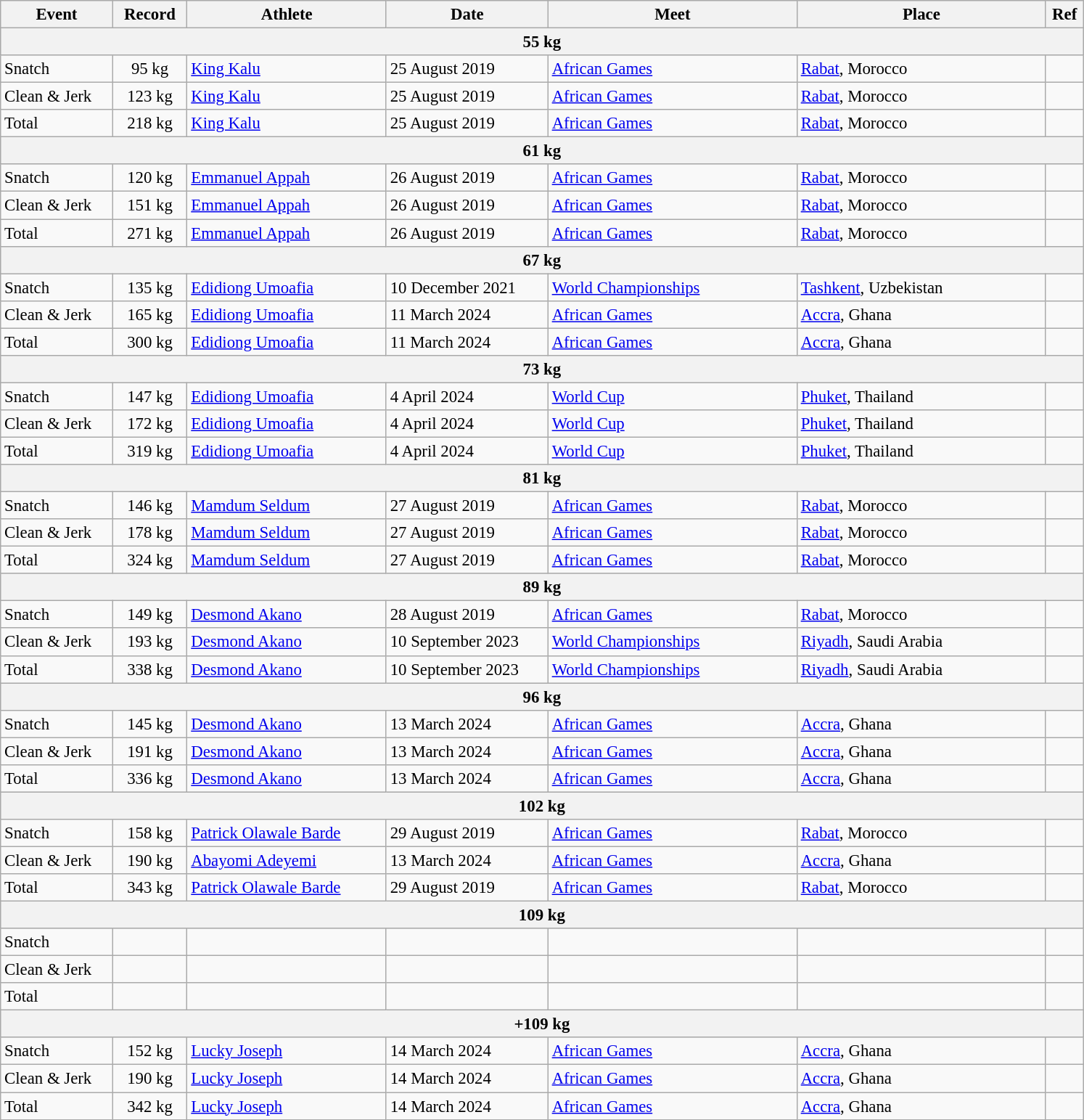<table class="wikitable" style="font-size:95%;">
<tr>
<th width=9%>Event</th>
<th width=6%>Record</th>
<th width=16%>Athlete</th>
<th width=13%>Date</th>
<th width=20%>Meet</th>
<th width=20%>Place</th>
<th width=3%>Ref</th>
</tr>
<tr bgcolor="#DDDDDD">
<th colspan="7">55 kg</th>
</tr>
<tr>
<td>Snatch</td>
<td align="center">95 kg</td>
<td><a href='#'>King Kalu</a></td>
<td>25 August 2019</td>
<td><a href='#'>African Games</a></td>
<td><a href='#'>Rabat</a>, Morocco</td>
<td></td>
</tr>
<tr>
<td>Clean & Jerk</td>
<td align="center">123 kg</td>
<td><a href='#'>King Kalu</a></td>
<td>25 August 2019</td>
<td><a href='#'>African Games</a></td>
<td><a href='#'>Rabat</a>, Morocco</td>
<td></td>
</tr>
<tr>
<td>Total</td>
<td align="center">218 kg</td>
<td><a href='#'>King Kalu</a></td>
<td>25 August 2019</td>
<td><a href='#'>African Games</a></td>
<td><a href='#'>Rabat</a>, Morocco</td>
<td></td>
</tr>
<tr bgcolor="#DDDDDD">
<th colspan="7">61 kg</th>
</tr>
<tr>
<td>Snatch</td>
<td align="center">120 kg</td>
<td><a href='#'>Emmanuel Appah</a></td>
<td>26 August 2019</td>
<td><a href='#'>African Games</a></td>
<td><a href='#'>Rabat</a>, Morocco</td>
<td></td>
</tr>
<tr>
<td>Clean & Jerk</td>
<td align="center">151 kg</td>
<td><a href='#'>Emmanuel Appah</a></td>
<td>26 August 2019</td>
<td><a href='#'>African Games</a></td>
<td><a href='#'>Rabat</a>, Morocco</td>
<td></td>
</tr>
<tr>
<td>Total</td>
<td align="center">271 kg</td>
<td><a href='#'>Emmanuel Appah</a></td>
<td>26 August 2019</td>
<td><a href='#'>African Games</a></td>
<td><a href='#'>Rabat</a>, Morocco</td>
<td></td>
</tr>
<tr bgcolor="#DDDDDD">
<th colspan="7">67 kg</th>
</tr>
<tr>
<td>Snatch</td>
<td align="center">135 kg</td>
<td><a href='#'>Edidiong Umoafia</a></td>
<td>10 December 2021</td>
<td><a href='#'>World Championships</a></td>
<td><a href='#'>Tashkent</a>, Uzbekistan</td>
<td></td>
</tr>
<tr>
<td>Clean & Jerk</td>
<td align="center">165 kg</td>
<td><a href='#'>Edidiong Umoafia</a></td>
<td>11 March 2024</td>
<td><a href='#'>African Games</a></td>
<td><a href='#'>Accra</a>, Ghana</td>
<td></td>
</tr>
<tr>
<td>Total</td>
<td align="center">300 kg</td>
<td><a href='#'>Edidiong Umoafia</a></td>
<td>11 March 2024</td>
<td><a href='#'>African Games</a></td>
<td><a href='#'>Accra</a>, Ghana</td>
<td></td>
</tr>
<tr bgcolor="#DDDDDD">
<th colspan="7">73 kg</th>
</tr>
<tr>
<td>Snatch</td>
<td align="center">147 kg</td>
<td><a href='#'>Edidiong Umoafia</a></td>
<td>4 April 2024</td>
<td><a href='#'>World Cup</a></td>
<td><a href='#'>Phuket</a>, Thailand</td>
<td></td>
</tr>
<tr>
<td>Clean & Jerk</td>
<td align="center">172 kg</td>
<td><a href='#'>Edidiong Umoafia</a></td>
<td>4 April 2024</td>
<td><a href='#'>World Cup</a></td>
<td><a href='#'>Phuket</a>, Thailand</td>
<td></td>
</tr>
<tr>
<td>Total</td>
<td align="center">319 kg</td>
<td><a href='#'>Edidiong Umoafia</a></td>
<td>4 April 2024</td>
<td><a href='#'>World Cup</a></td>
<td><a href='#'>Phuket</a>, Thailand</td>
<td></td>
</tr>
<tr bgcolor="#DDDDDD">
<th colspan="7">81 kg</th>
</tr>
<tr>
<td>Snatch</td>
<td align="center">146 kg</td>
<td><a href='#'>Mamdum Seldum</a></td>
<td>27 August 2019</td>
<td><a href='#'>African Games</a></td>
<td><a href='#'>Rabat</a>, Morocco</td>
<td></td>
</tr>
<tr>
<td>Clean & Jerk</td>
<td align="center">178 kg</td>
<td><a href='#'>Mamdum Seldum</a></td>
<td>27 August 2019</td>
<td><a href='#'>African Games</a></td>
<td><a href='#'>Rabat</a>, Morocco</td>
<td></td>
</tr>
<tr>
<td>Total</td>
<td align="center">324 kg</td>
<td><a href='#'>Mamdum Seldum</a></td>
<td>27 August 2019</td>
<td><a href='#'>African Games</a></td>
<td><a href='#'>Rabat</a>, Morocco</td>
<td></td>
</tr>
<tr bgcolor="#DDDDDD">
<th colspan="7">89 kg</th>
</tr>
<tr>
<td>Snatch</td>
<td align="center">149 kg</td>
<td><a href='#'>Desmond Akano</a></td>
<td>28 August 2019</td>
<td><a href='#'>African Games</a></td>
<td><a href='#'>Rabat</a>, Morocco</td>
<td></td>
</tr>
<tr>
<td>Clean & Jerk</td>
<td align="center">193 kg</td>
<td><a href='#'>Desmond Akano</a></td>
<td>10 September 2023</td>
<td><a href='#'>World Championships</a></td>
<td><a href='#'>Riyadh</a>, Saudi Arabia</td>
<td></td>
</tr>
<tr>
<td>Total</td>
<td align="center">338 kg</td>
<td><a href='#'>Desmond Akano</a></td>
<td>10 September 2023</td>
<td><a href='#'>World Championships</a></td>
<td><a href='#'>Riyadh</a>, Saudi Arabia</td>
<td></td>
</tr>
<tr bgcolor="#DDDDDD">
<th colspan="7">96 kg</th>
</tr>
<tr>
<td>Snatch</td>
<td align="center">145 kg</td>
<td><a href='#'>Desmond Akano</a></td>
<td>13 March 2024</td>
<td><a href='#'>African Games</a></td>
<td><a href='#'>Accra</a>, Ghana</td>
<td></td>
</tr>
<tr>
<td>Clean & Jerk</td>
<td align="center">191 kg</td>
<td><a href='#'>Desmond Akano</a></td>
<td>13 March 2024</td>
<td><a href='#'>African Games</a></td>
<td><a href='#'>Accra</a>, Ghana</td>
<td></td>
</tr>
<tr>
<td>Total</td>
<td align="center">336 kg</td>
<td><a href='#'>Desmond Akano</a></td>
<td>13 March 2024</td>
<td><a href='#'>African Games</a></td>
<td><a href='#'>Accra</a>, Ghana</td>
<td></td>
</tr>
<tr bgcolor="#DDDDDD">
<th colspan="7">102 kg</th>
</tr>
<tr>
<td>Snatch</td>
<td align="center">158 kg</td>
<td><a href='#'>Patrick Olawale Barde</a></td>
<td>29 August 2019</td>
<td><a href='#'>African Games</a></td>
<td><a href='#'>Rabat</a>, Morocco</td>
<td></td>
</tr>
<tr>
<td>Clean & Jerk</td>
<td align="center">190 kg</td>
<td><a href='#'>Abayomi Adeyemi</a></td>
<td>13 March 2024</td>
<td><a href='#'>African Games</a></td>
<td><a href='#'>Accra</a>, Ghana</td>
<td></td>
</tr>
<tr>
<td>Total</td>
<td align="center">343 kg</td>
<td><a href='#'>Patrick Olawale Barde</a></td>
<td>29 August 2019</td>
<td><a href='#'>African Games</a></td>
<td><a href='#'>Rabat</a>, Morocco</td>
<td></td>
</tr>
<tr bgcolor="#DDDDDD">
<th colspan="7">109 kg</th>
</tr>
<tr>
<td>Snatch</td>
<td align="center"></td>
<td></td>
<td></td>
<td></td>
<td></td>
<td></td>
</tr>
<tr>
<td>Clean & Jerk</td>
<td align="center"></td>
<td></td>
<td></td>
<td></td>
<td></td>
<td></td>
</tr>
<tr>
<td>Total</td>
<td align="center"></td>
<td></td>
<td></td>
<td></td>
<td></td>
<td></td>
</tr>
<tr bgcolor="#DDDDDD">
<th colspan="7">+109 kg</th>
</tr>
<tr>
<td>Snatch</td>
<td align="center">152 kg</td>
<td><a href='#'>Lucky Joseph</a></td>
<td>14 March 2024</td>
<td><a href='#'>African Games</a></td>
<td><a href='#'>Accra</a>, Ghana</td>
<td></td>
</tr>
<tr>
<td>Clean & Jerk</td>
<td align="center">190 kg</td>
<td><a href='#'>Lucky Joseph</a></td>
<td>14 March 2024</td>
<td><a href='#'>African Games</a></td>
<td><a href='#'>Accra</a>, Ghana</td>
<td></td>
</tr>
<tr>
<td>Total</td>
<td align="center">342 kg</td>
<td><a href='#'>Lucky Joseph</a></td>
<td>14 March 2024</td>
<td><a href='#'>African Games</a></td>
<td><a href='#'>Accra</a>, Ghana</td>
<td></td>
</tr>
</table>
